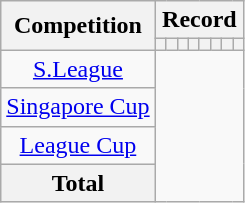<table class="wikitable" style="text-align: center">
<tr>
<th rowspan=2>Competition</th>
<th colspan=8>Record</th>
</tr>
<tr>
<th></th>
<th></th>
<th></th>
<th></th>
<th></th>
<th></th>
<th></th>
<th></th>
</tr>
<tr>
<td><a href='#'>S.League</a><br></td>
</tr>
<tr>
<td><a href='#'>Singapore Cup</a><br></td>
</tr>
<tr>
<td><a href='#'>League Cup</a><br></td>
</tr>
<tr>
<th>Total<br></th>
</tr>
</table>
